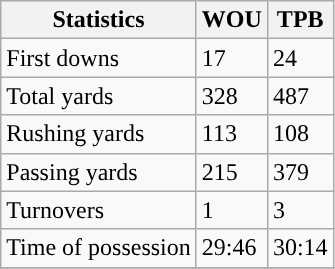<table class="wikitable" style="float: left;">
<tr>
<th>Statistics</th>
<th>WOU</th>
<th>TPB</th>
</tr>
<tr>
<td>First downs</td>
<td>17</td>
<td>24</td>
</tr>
<tr>
<td>Total yards</td>
<td>328</td>
<td>487</td>
</tr>
<tr>
<td>Rushing yards</td>
<td>113</td>
<td>108</td>
</tr>
<tr>
<td>Passing yards</td>
<td>215</td>
<td>379</td>
</tr>
<tr>
<td>Turnovers</td>
<td>1</td>
<td>3</td>
</tr>
<tr>
<td>Time of possession</td>
<td>29:46</td>
<td>30:14</td>
</tr>
<tr>
</tr>
</table>
